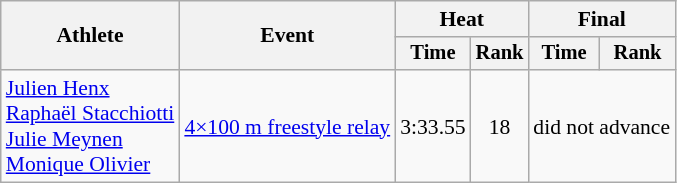<table class="wikitable" style="text-align:center; font-size:90%">
<tr>
<th rowspan=2>Athlete</th>
<th rowspan=2>Event</th>
<th colspan=2>Heat</th>
<th colspan=2>Final</th>
</tr>
<tr style="font-size:95%">
<th>Time</th>
<th>Rank</th>
<th>Time</th>
<th>Rank</th>
</tr>
<tr>
<td align=left><a href='#'>Julien Henx</a><br><a href='#'>Raphaël Stacchiotti</a><br><a href='#'>Julie Meynen</a><br><a href='#'>Monique Olivier</a></td>
<td align=left><a href='#'>4×100 m freestyle relay</a></td>
<td>3:33.55</td>
<td>18</td>
<td colspan=2>did not advance</td>
</tr>
</table>
